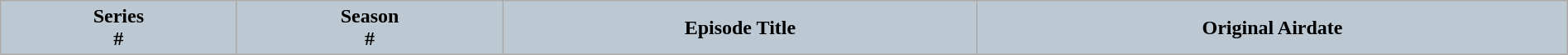<table class="wikitable plainrowheaders" style="margin: auto; width: 100%">
<tr style="background:#BCC9D2; color:black;">
<th style="background-color: #BCC9D2;">Series<br>#</th>
<th style="background-color: #BCC9D2;">Season<br>#</th>
<th style="background-color: #BCC9D2;">Episode Title</th>
<th style="background-color: #BCC9D2;">Original Airdate<br>











</th>
</tr>
</table>
